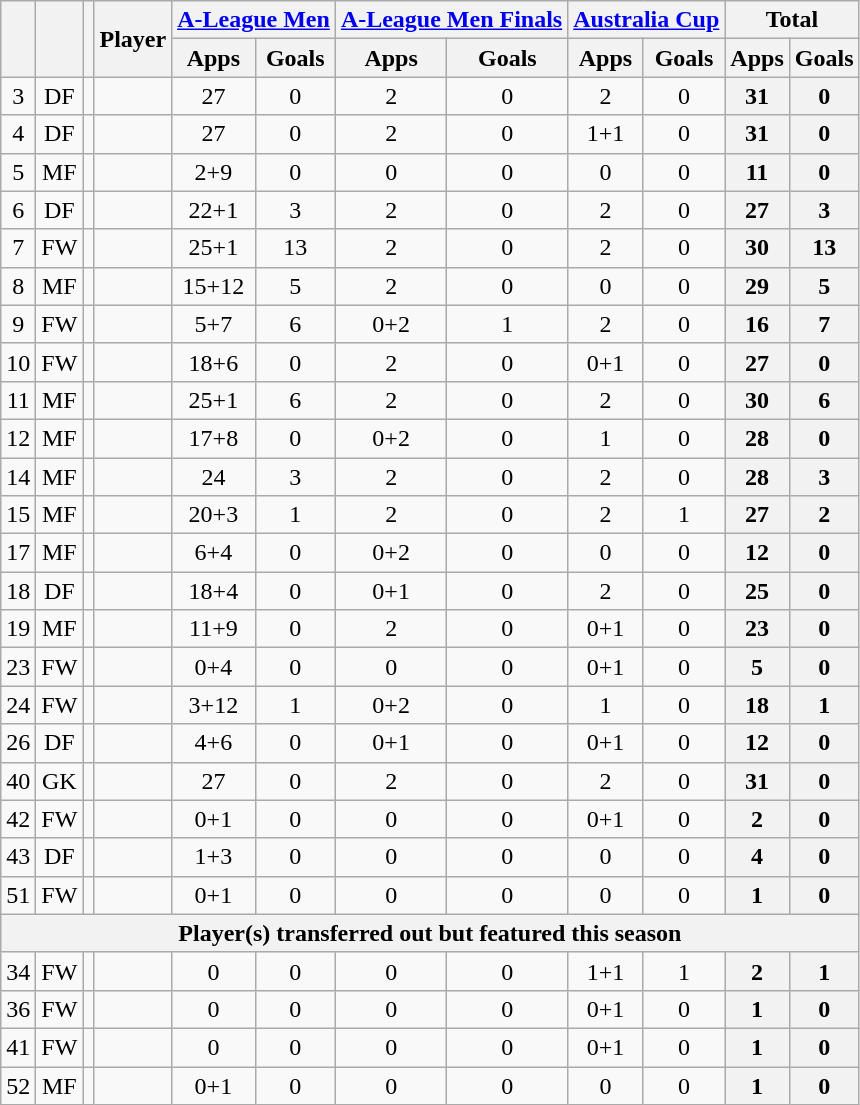<table class="wikitable sortable" style="text-align:center;">
<tr>
<th rowspan="2"></th>
<th rowspan="2"></th>
<th rowspan="2"></th>
<th rowspan="2">Player</th>
<th colspan="2"><a href='#'>A-League Men</a></th>
<th colspan="2"><a href='#'>A-League Men Finals</a></th>
<th colspan="2"><a href='#'>Australia Cup</a></th>
<th colspan="2">Total</th>
</tr>
<tr>
<th>Apps</th>
<th>Goals</th>
<th>Apps</th>
<th>Goals</th>
<th>Apps</th>
<th>Goals</th>
<th>Apps</th>
<th>Goals</th>
</tr>
<tr>
<td>3</td>
<td>DF</td>
<td></td>
<td align="left"><br></td>
<td>27</td>
<td>0<br></td>
<td>2</td>
<td>0<br></td>
<td>2</td>
<td>0<br></td>
<th>31</th>
<th>0</th>
</tr>
<tr>
<td>4</td>
<td>DF</td>
<td></td>
<td align="left"><br></td>
<td>27</td>
<td>0<br></td>
<td>2</td>
<td>0<br></td>
<td>1+1</td>
<td>0<br></td>
<th>31</th>
<th>0</th>
</tr>
<tr>
<td>5</td>
<td>MF</td>
<td></td>
<td align="left"><br></td>
<td>2+9</td>
<td>0<br></td>
<td>0</td>
<td>0<br></td>
<td>0</td>
<td>0<br></td>
<th>11</th>
<th>0</th>
</tr>
<tr>
<td>6</td>
<td>DF</td>
<td></td>
<td align="left"><br></td>
<td>22+1</td>
<td>3<br></td>
<td>2</td>
<td>0<br></td>
<td>2</td>
<td>0<br></td>
<th>27</th>
<th>3</th>
</tr>
<tr>
<td>7</td>
<td>FW</td>
<td></td>
<td align="left"><br></td>
<td>25+1</td>
<td>13<br></td>
<td>2</td>
<td>0<br></td>
<td>2</td>
<td>0<br></td>
<th>30</th>
<th>13</th>
</tr>
<tr>
<td>8</td>
<td>MF</td>
<td></td>
<td align="left"><br></td>
<td>15+12</td>
<td>5<br></td>
<td>2</td>
<td>0<br></td>
<td>0</td>
<td>0<br></td>
<th>29</th>
<th>5</th>
</tr>
<tr>
<td>9</td>
<td>FW</td>
<td></td>
<td align="left"><br></td>
<td>5+7</td>
<td>6<br></td>
<td>0+2</td>
<td>1<br></td>
<td>2</td>
<td>0<br></td>
<th>16</th>
<th>7</th>
</tr>
<tr>
<td>10</td>
<td>FW</td>
<td></td>
<td align="left"><br></td>
<td>18+6</td>
<td>0<br></td>
<td>2</td>
<td>0<br></td>
<td>0+1</td>
<td>0<br></td>
<th>27</th>
<th>0</th>
</tr>
<tr>
<td>11</td>
<td>MF</td>
<td></td>
<td align="left"><br></td>
<td>25+1</td>
<td>6<br></td>
<td>2</td>
<td>0<br></td>
<td>2</td>
<td>0<br></td>
<th>30</th>
<th>6</th>
</tr>
<tr>
<td>12</td>
<td>MF</td>
<td></td>
<td align="left"><br></td>
<td>17+8</td>
<td>0<br></td>
<td>0+2</td>
<td>0<br></td>
<td>1</td>
<td>0<br></td>
<th>28</th>
<th>0</th>
</tr>
<tr>
<td>14</td>
<td>MF</td>
<td></td>
<td align="left"><br></td>
<td>24</td>
<td>3<br></td>
<td>2</td>
<td>0<br></td>
<td>2</td>
<td>0<br></td>
<th>28</th>
<th>3</th>
</tr>
<tr>
<td>15</td>
<td>MF</td>
<td></td>
<td align="left"><br></td>
<td>20+3</td>
<td>1<br></td>
<td>2</td>
<td>0<br></td>
<td>2</td>
<td>1<br></td>
<th>27</th>
<th>2</th>
</tr>
<tr>
<td>17</td>
<td>MF</td>
<td></td>
<td align="left"><br></td>
<td>6+4</td>
<td>0<br></td>
<td>0+2</td>
<td>0<br></td>
<td>0</td>
<td>0<br></td>
<th>12</th>
<th>0</th>
</tr>
<tr>
<td>18</td>
<td>DF</td>
<td></td>
<td align="left"><br></td>
<td>18+4</td>
<td>0<br></td>
<td>0+1</td>
<td>0<br></td>
<td>2</td>
<td>0<br></td>
<th>25</th>
<th>0</th>
</tr>
<tr>
<td>19</td>
<td>MF</td>
<td></td>
<td align="left"><br></td>
<td>11+9</td>
<td>0<br></td>
<td>2</td>
<td>0<br></td>
<td>0+1</td>
<td>0<br></td>
<th>23</th>
<th>0</th>
</tr>
<tr>
<td>23</td>
<td>FW</td>
<td></td>
<td align="left"><br></td>
<td>0+4</td>
<td>0<br></td>
<td>0</td>
<td>0<br></td>
<td>0+1</td>
<td>0<br></td>
<th>5</th>
<th>0</th>
</tr>
<tr>
<td>24</td>
<td>FW</td>
<td></td>
<td align="left"><br></td>
<td>3+12</td>
<td>1<br></td>
<td>0+2</td>
<td>0<br></td>
<td>1</td>
<td>0<br></td>
<th>18</th>
<th>1</th>
</tr>
<tr>
<td>26</td>
<td>DF</td>
<td></td>
<td align="left"><br></td>
<td>4+6</td>
<td>0<br></td>
<td>0+1</td>
<td>0<br></td>
<td>0+1</td>
<td>0<br></td>
<th>12</th>
<th>0</th>
</tr>
<tr>
<td>40</td>
<td>GK</td>
<td></td>
<td align="left"><br></td>
<td>27</td>
<td>0<br></td>
<td>2</td>
<td>0<br></td>
<td>2</td>
<td>0<br></td>
<th>31</th>
<th>0</th>
</tr>
<tr>
<td>42</td>
<td>FW</td>
<td></td>
<td align="left"><br></td>
<td>0+1</td>
<td>0<br></td>
<td>0</td>
<td>0<br></td>
<td>0+1</td>
<td>0<br></td>
<th>2</th>
<th>0</th>
</tr>
<tr>
<td>43</td>
<td>DF</td>
<td></td>
<td align="left"><br></td>
<td>1+3</td>
<td>0<br></td>
<td>0</td>
<td>0<br></td>
<td>0</td>
<td>0<br></td>
<th>4</th>
<th>0</th>
</tr>
<tr>
<td>51</td>
<td>FW</td>
<td></td>
<td align="left"><br></td>
<td>0+1</td>
<td>0<br></td>
<td>0</td>
<td>0<br></td>
<td>0</td>
<td>0<br></td>
<th>1</th>
<th>0</th>
</tr>
<tr class=sortbottom>
<th colspan=12>Player(s) transferred out but featured this season</th>
</tr>
<tr class=sortbottom>
<td>34</td>
<td>FW</td>
<td></td>
<td align="left"><br></td>
<td>0</td>
<td>0<br></td>
<td>0</td>
<td>0<br></td>
<td>1+1</td>
<td>1<br></td>
<th>2</th>
<th>1</th>
</tr>
<tr>
<td>36</td>
<td>FW</td>
<td></td>
<td align="left"><br></td>
<td>0</td>
<td>0<br></td>
<td>0</td>
<td>0<br></td>
<td>0+1</td>
<td>0<br></td>
<th>1</th>
<th>0</th>
</tr>
<tr>
<td>41</td>
<td>FW</td>
<td></td>
<td align="left"><br></td>
<td>0</td>
<td>0<br></td>
<td>0</td>
<td>0<br></td>
<td>0+1</td>
<td>0<br></td>
<th>1</th>
<th>0</th>
</tr>
<tr>
<td>52</td>
<td>MF</td>
<td></td>
<td align="left"><br></td>
<td>0+1</td>
<td>0<br></td>
<td>0</td>
<td>0<br></td>
<td>0</td>
<td>0<br></td>
<th>1</th>
<th>0</th>
</tr>
</table>
